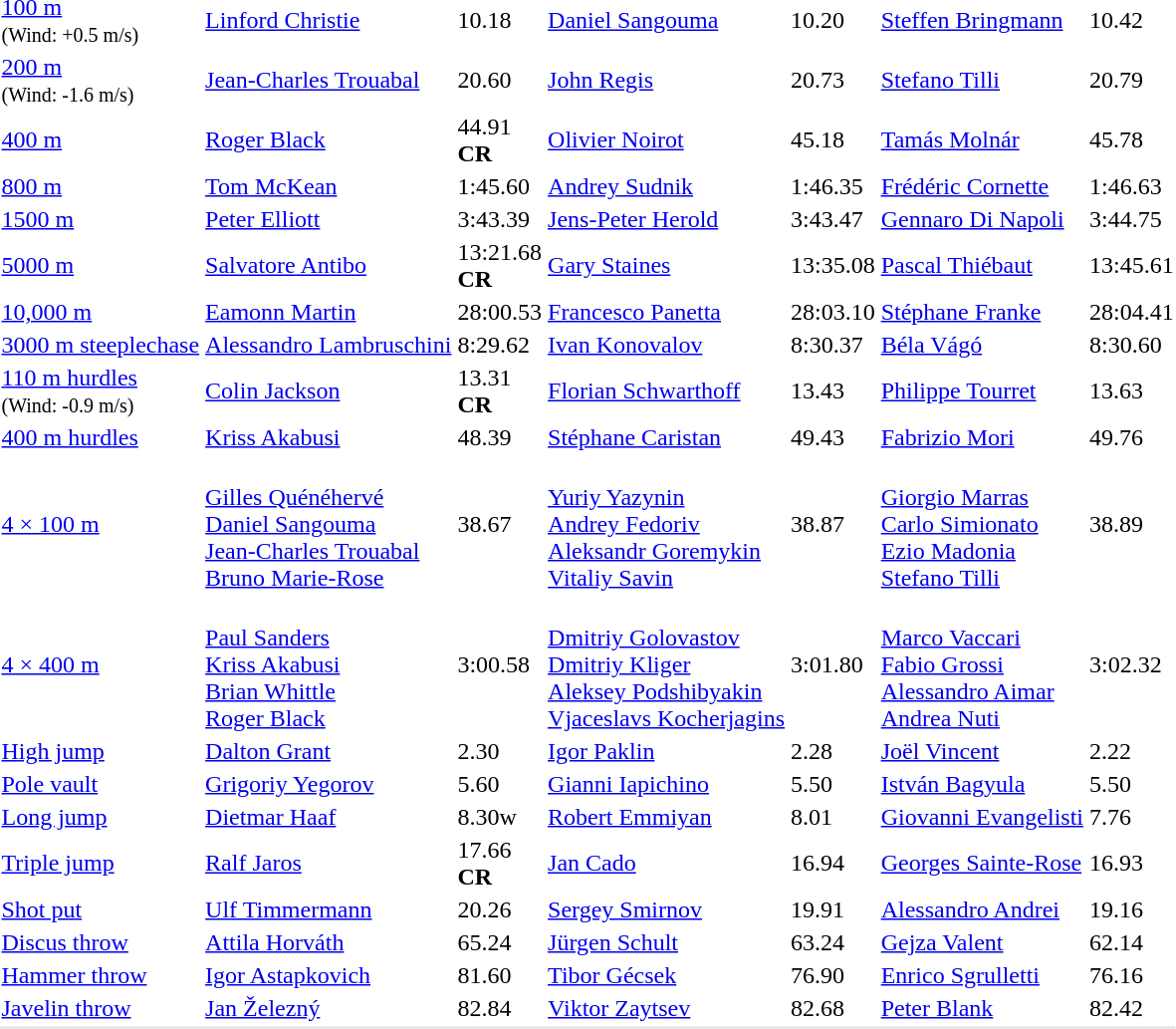<table>
<tr>
<td><a href='#'>100 m</a><br><small>(Wind: +0.5 m/s)</small></td>
<td><a href='#'>Linford Christie</a><br></td>
<td>10.18</td>
<td><a href='#'>Daniel Sangouma</a><br></td>
<td>10.20</td>
<td><a href='#'>Steffen Bringmann</a><br></td>
<td>10.42</td>
</tr>
<tr>
<td><a href='#'>200 m</a><br><small>(Wind: -1.6 m/s)</small></td>
<td><a href='#'>Jean-Charles Trouabal</a><br></td>
<td>20.60</td>
<td><a href='#'>John Regis</a><br></td>
<td>20.73</td>
<td><a href='#'>Stefano Tilli</a><br></td>
<td>20.79</td>
</tr>
<tr>
<td><a href='#'>400 m</a></td>
<td><a href='#'>Roger Black</a><br></td>
<td>44.91<br><strong>CR</strong></td>
<td><a href='#'>Olivier Noirot</a><br></td>
<td>45.18</td>
<td><a href='#'>Tamás Molnár</a><br></td>
<td>45.78</td>
</tr>
<tr>
<td><a href='#'>800 m</a></td>
<td><a href='#'>Tom McKean</a><br></td>
<td>1:45.60</td>
<td><a href='#'>Andrey Sudnik</a><br></td>
<td>1:46.35</td>
<td><a href='#'>Frédéric Cornette</a><br></td>
<td>1:46.63</td>
</tr>
<tr>
<td><a href='#'>1500 m</a></td>
<td><a href='#'>Peter Elliott</a><br></td>
<td>3:43.39</td>
<td><a href='#'>Jens-Peter Herold</a><br></td>
<td>3:43.47</td>
<td><a href='#'>Gennaro Di Napoli</a><br></td>
<td>3:44.75</td>
</tr>
<tr>
<td><a href='#'>5000 m</a></td>
<td><a href='#'>Salvatore Antibo</a><br></td>
<td>13:21.68<br><strong>CR</strong></td>
<td><a href='#'>Gary Staines</a><br></td>
<td>13:35.08</td>
<td><a href='#'>Pascal Thiébaut</a><br></td>
<td>13:45.61</td>
</tr>
<tr>
<td><a href='#'>10,000 m</a></td>
<td><a href='#'>Eamonn Martin</a><br></td>
<td>28:00.53</td>
<td><a href='#'>Francesco Panetta</a><br></td>
<td>28:03.10</td>
<td><a href='#'>Stéphane Franke</a><br></td>
<td>28:04.41</td>
</tr>
<tr>
<td><a href='#'>3000 m steeplechase</a></td>
<td><a href='#'>Alessandro Lambruschini</a><br></td>
<td>8:29.62</td>
<td><a href='#'>Ivan Konovalov</a><br></td>
<td>8:30.37</td>
<td><a href='#'>Béla Vágó</a><br></td>
<td>8:30.60</td>
</tr>
<tr>
<td><a href='#'>110 m hurdles</a><br><small>(Wind: -0.9 m/s)</small></td>
<td><a href='#'>Colin Jackson</a><br></td>
<td>13.31<br><strong>CR</strong></td>
<td><a href='#'>Florian Schwarthoff</a><br></td>
<td>13.43</td>
<td><a href='#'>Philippe Tourret</a><br></td>
<td>13.63</td>
</tr>
<tr>
<td><a href='#'>400 m hurdles</a></td>
<td><a href='#'>Kriss Akabusi</a><br></td>
<td>48.39</td>
<td><a href='#'>Stéphane Caristan</a><br></td>
<td>49.43</td>
<td><a href='#'>Fabrizio Mori</a><br></td>
<td>49.76</td>
</tr>
<tr>
<td><a href='#'>4 × 100 m</a></td>
<td><br><a href='#'>Gilles Quénéhervé</a><br><a href='#'>Daniel Sangouma</a><br><a href='#'>Jean-Charles Trouabal</a><br><a href='#'>Bruno Marie-Rose</a></td>
<td>38.67</td>
<td><br><a href='#'>Yuriy Yazynin</a><br><a href='#'>Andrey Fedoriv</a><br><a href='#'>Aleksandr Goremykin</a><br><a href='#'>Vitaliy Savin</a></td>
<td>38.87</td>
<td><br><a href='#'>Giorgio Marras</a><br><a href='#'>Carlo Simionato</a><br><a href='#'>Ezio Madonia</a><br><a href='#'>Stefano Tilli</a></td>
<td>38.89</td>
</tr>
<tr>
<td><a href='#'>4 × 400 m</a></td>
<td><br><a href='#'>Paul Sanders</a><br><a href='#'>Kriss Akabusi</a><br><a href='#'>Brian Whittle</a><br><a href='#'>Roger Black</a></td>
<td>3:00.58</td>
<td><br><a href='#'>Dmitriy Golovastov</a><br><a href='#'>Dmitriy Kliger</a><br><a href='#'>Aleksey Podshibyakin</a><br><a href='#'>Vjaceslavs Kocherjagins</a></td>
<td>3:01.80</td>
<td><br><a href='#'>Marco Vaccari</a><br><a href='#'>Fabio Grossi</a><br><a href='#'>Alessandro Aimar</a><br><a href='#'>Andrea Nuti</a></td>
<td>3:02.32</td>
</tr>
<tr>
<td><a href='#'>High jump</a></td>
<td><a href='#'>Dalton Grant</a><br></td>
<td>2.30</td>
<td><a href='#'>Igor Paklin</a><br></td>
<td>2.28</td>
<td><a href='#'>Joël Vincent</a><br></td>
<td>2.22</td>
</tr>
<tr>
<td><a href='#'>Pole vault</a></td>
<td><a href='#'>Grigoriy Yegorov</a><br></td>
<td>5.60</td>
<td><a href='#'>Gianni Iapichino</a><br></td>
<td>5.50</td>
<td><a href='#'>István Bagyula</a><br></td>
<td>5.50</td>
</tr>
<tr>
<td><a href='#'>Long jump</a></td>
<td><a href='#'>Dietmar Haaf</a><br></td>
<td>8.30w</td>
<td><a href='#'>Robert Emmiyan</a><br></td>
<td>8.01</td>
<td><a href='#'>Giovanni Evangelisti</a><br></td>
<td>7.76</td>
</tr>
<tr>
<td><a href='#'>Triple jump</a></td>
<td><a href='#'>Ralf Jaros</a><br></td>
<td>17.66<br><strong>CR</strong></td>
<td><a href='#'>Jan Cado</a><br></td>
<td>16.94</td>
<td><a href='#'>Georges Sainte-Rose</a><br></td>
<td>16.93</td>
</tr>
<tr>
<td><a href='#'>Shot put</a></td>
<td><a href='#'>Ulf Timmermann</a><br></td>
<td>20.26</td>
<td><a href='#'>Sergey Smirnov</a><br></td>
<td>19.91</td>
<td><a href='#'>Alessandro Andrei</a><br></td>
<td>19.16</td>
</tr>
<tr>
<td><a href='#'>Discus throw</a></td>
<td><a href='#'>Attila Horváth</a><br></td>
<td>65.24</td>
<td><a href='#'>Jürgen Schult</a><br></td>
<td>63.24</td>
<td><a href='#'>Gejza Valent</a><br></td>
<td>62.14</td>
</tr>
<tr>
<td><a href='#'>Hammer throw</a></td>
<td><a href='#'>Igor Astapkovich</a><br></td>
<td>81.60</td>
<td><a href='#'>Tibor Gécsek</a><br></td>
<td>76.90</td>
<td><a href='#'>Enrico Sgrulletti</a><br></td>
<td>76.16</td>
</tr>
<tr>
<td><a href='#'>Javelin throw</a></td>
<td><a href='#'>Jan Železný</a><br></td>
<td>82.84</td>
<td><a href='#'>Viktor Zaytsev</a><br></td>
<td>82.68</td>
<td><a href='#'>Peter Blank</a><br></td>
<td>82.42</td>
</tr>
<tr style="background:#e8e8e8;">
<td colspan=7></td>
</tr>
</table>
